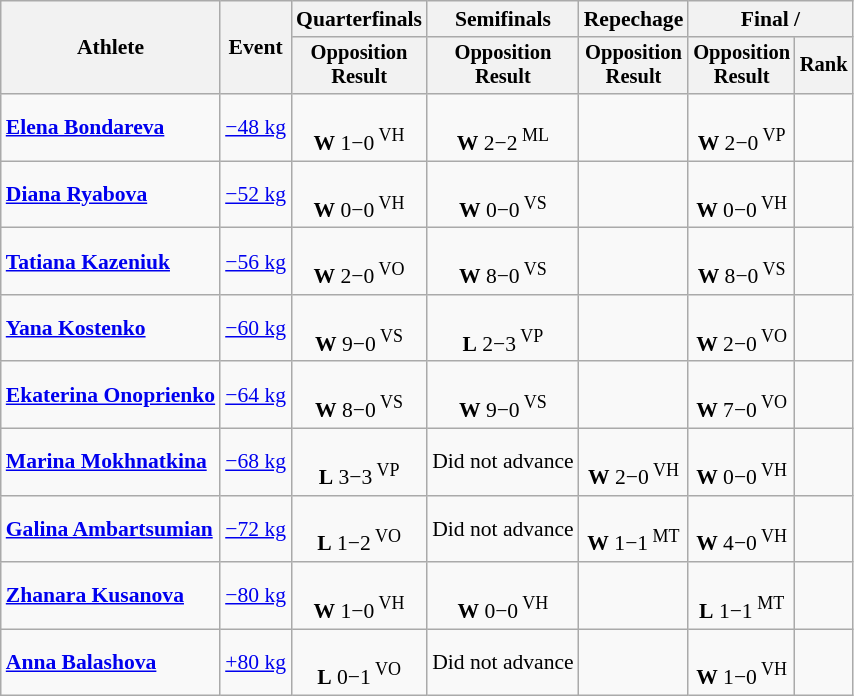<table class="wikitable" style="text-align:center; font-size:90%">
<tr>
<th rowspan=2>Athlete</th>
<th rowspan=2>Event</th>
<th>Quarterfinals</th>
<th>Semifinals</th>
<th>Repechage</th>
<th colspan=2>Final / </th>
</tr>
<tr style="font-size:95%">
<th>Opposition<br>Result</th>
<th>Opposition<br>Result</th>
<th>Opposition<br>Result</th>
<th>Opposition<br>Result</th>
<th>Rank</th>
</tr>
<tr>
<td align=left><strong><a href='#'>Elena Bondareva</a></strong></td>
<td align=left><a href='#'>−48 kg</a></td>
<td><br><strong>W</strong> 1−0<sup> VH</sup></td>
<td><br><strong>W</strong> 2−2<sup> ML</sup></td>
<td></td>
<td><br><strong>W</strong> 2−0<sup> VP</sup></td>
<td></td>
</tr>
<tr>
<td align=left><strong><a href='#'>Diana Ryabova</a></strong></td>
<td align=left><a href='#'>−52 kg</a></td>
<td><br><strong>W</strong> 0−0<sup> VH</sup></td>
<td><br><strong>W</strong> 0−0<sup> VS</sup></td>
<td></td>
<td><br><strong>W</strong> 0−0<sup> VH</sup></td>
<td></td>
</tr>
<tr>
<td align=left><strong><a href='#'>Tatiana Kazeniuk</a></strong></td>
<td align=left><a href='#'>−56 kg</a></td>
<td><br><strong>W</strong> 2−0<sup> VO</sup></td>
<td><br><strong>W</strong> 8−0<sup> VS</sup></td>
<td></td>
<td><br><strong>W</strong> 8−0<sup> VS</sup></td>
<td></td>
</tr>
<tr>
<td align=left><strong><a href='#'>Yana Kostenko</a></strong></td>
<td><a href='#'>−60 kg</a></td>
<td><br><strong>W</strong> 9−0<sup> VS</sup></td>
<td><br><strong>L</strong> 2−3<sup> VP</sup></td>
<td></td>
<td><br><strong>W</strong> 2−0<sup> VO</sup></td>
<td></td>
</tr>
<tr>
<td align=left><strong><a href='#'>Ekaterina Onoprienko</a></strong></td>
<td align=left><a href='#'>−64 kg</a></td>
<td><br><strong>W</strong> 8−0<sup> VS</sup></td>
<td><br><strong>W</strong> 9−0<sup> VS</sup></td>
<td></td>
<td><br><strong>W</strong> 7−0<sup> VO</sup></td>
<td></td>
</tr>
<tr>
<td align=left><strong><a href='#'>Marina Mokhnatkina</a></strong></td>
<td align=left><a href='#'>−68 kg</a></td>
<td><br><strong>L</strong> 3−3<sup> VP</sup></td>
<td>Did not advance</td>
<td><br><strong>W</strong> 2−0<sup> VH</sup></td>
<td><br><strong>W</strong> 0−0<sup> VH</sup></td>
<td></td>
</tr>
<tr>
<td align=left><strong><a href='#'>Galina Ambartsumian</a></strong></td>
<td align=left><a href='#'>−72 kg</a></td>
<td><br><strong>L</strong> 1−2<sup> VO</sup></td>
<td>Did not advance</td>
<td><br><strong>W</strong> 1−1<sup> MT</sup></td>
<td><br><strong>W</strong> 4−0<sup> VH</sup></td>
<td></td>
</tr>
<tr>
<td align=left><strong><a href='#'>Zhanara Kusanova</a></strong></td>
<td><a href='#'>−80 kg</a></td>
<td><br><strong>W</strong> 1−0<sup> VH</sup></td>
<td><br><strong>W</strong> 0−0<sup> VH</sup></td>
<td></td>
<td><br><strong>L</strong> 1−1<sup> MT</sup></td>
<td></td>
</tr>
<tr>
<td align=left><strong><a href='#'>Anna Balashova</a></strong></td>
<td align=left><a href='#'>+80 kg</a></td>
<td><br><strong>L</strong> 0−1<sup> VO</sup></td>
<td>Did not advance</td>
<td></td>
<td><br><strong>W</strong> 1−0<sup> VH</sup></td>
<td></td>
</tr>
</table>
